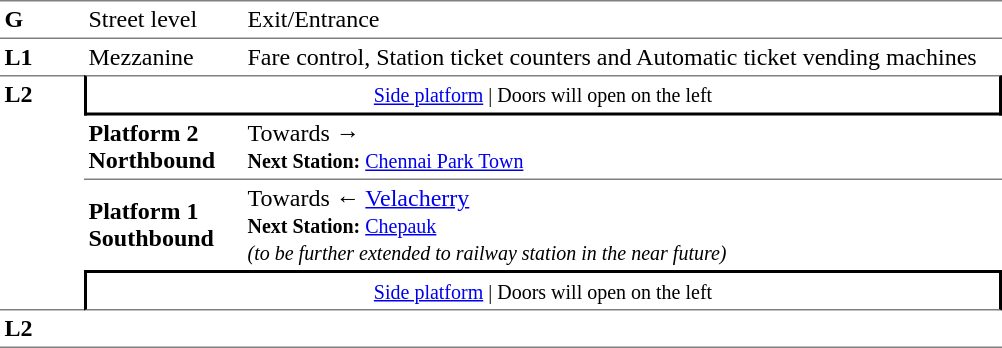<table table border=0 cellspacing=0 cellpadding=3>
<tr>
<td style="border-bottom:solid 1px gray;border-top:solid 1px gray;" width=50 valign=top><strong>G</strong></td>
<td style="border-top:solid 1px gray;border-bottom:solid 1px gray;" width=100 valign=top>Street level</td>
<td style="border-top:solid 1px gray;border-bottom:solid 1px gray;" width=500 valign=top>Exit/Entrance</td>
</tr>
<tr>
<td valign=top><strong>L1</strong></td>
<td valign=top>Mezzanine</td>
<td valign=top>Fare control, Station ticket counters and Automatic ticket vending machines<br></td>
</tr>
<tr>
<td style="border-top:solid 1px gray;border-bottom:solid 1px gray;" width=50 rowspan=4 valign=top><strong>L2</strong></td>
<td style="border-top:solid 1px gray;border-right:solid 2px black;border-left:solid 2px black;border-bottom:solid 2px black;text-align:center;" colspan=2><small><a href='#'>Side platform</a> | Doors will open on the left </small></td>
</tr>
<tr>
<td style="border-bottom:solid 1px gray;" width=100><span><strong>Platform 2</strong><br><strong>Northbound</strong></span></td>
<td style="border-bottom:solid 1px gray;" width=500>Towards → <br><small><strong>Next Station:</strong> <a href='#'>Chennai Park Town</a></small></td>
</tr>
<tr>
<td><span><strong>Platform 1</strong><br><strong>Southbound</strong></span></td>
<td>Towards ← <a href='#'>Velacherry</a><br><small><strong>Next Station:</strong> <a href='#'>Chepauk</a><br><em>(to be further extended to <strong></strong> railway station in the near future)</em></small></td>
</tr>
<tr>
<td style="border-top:solid 2px black;border-right:solid 2px black;border-left:solid 2px black;border-bottom:solid 1px gray;" colspan=2  align=center><small><a href='#'>Side platform</a> | Doors will open on the left </small></td>
</tr>
<tr>
<td style="border-bottom:solid 1px gray;" width=50 rowspan=2 valign=top><strong>L2</strong></td>
<td style="border-bottom:solid 1px gray;" width=100></td>
<td style="border-bottom:solid 1px gray;" width=500></td>
</tr>
<tr>
</tr>
</table>
